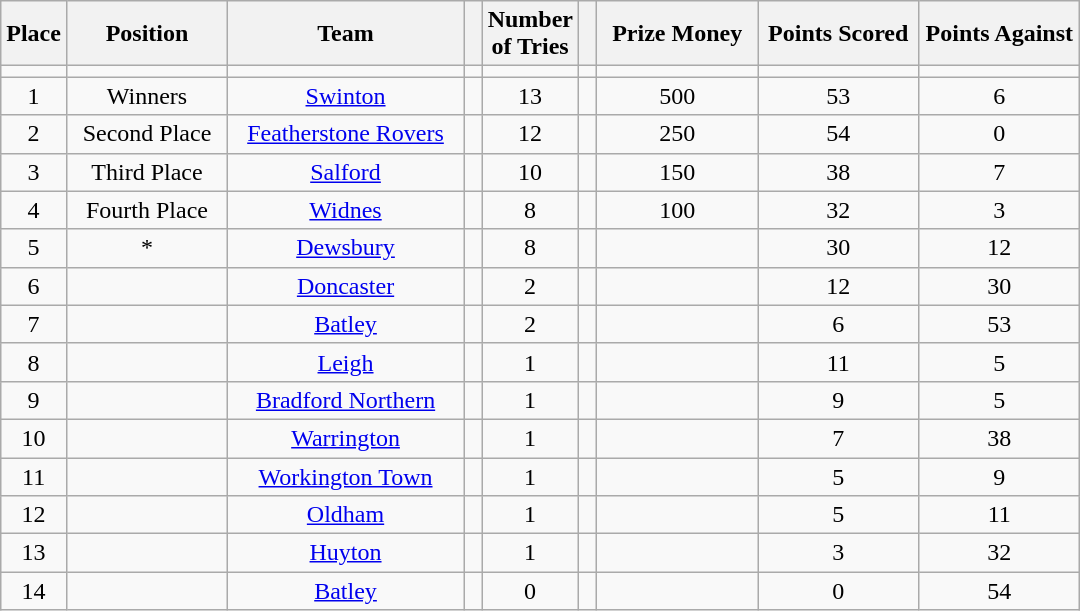<table class="wikitable" style="text-align:center;">
<tr>
<th width=10 abbr="Place">Place</th>
<th width=100 abbr="Position">Position</th>
<th width=150 abbr="Team">Team</th>
<th width=5 abbr="space"></th>
<th width=20 abbr="Number of Tries">Number of Tries</th>
<th width=5 abbr="space"></th>
<th width=100 abbr="Prize Money">Prize Money</th>
<th width=100 abbr="Points Scored">Points Scored</th>
<th width=100 abbr="Points Against">Points Against</th>
</tr>
<tr>
<td></td>
<td></td>
<td></td>
<td></td>
<td></td>
<td></td>
<td></td>
<td></td>
<td></td>
</tr>
<tr>
<td>1</td>
<td>Winners</td>
<td><a href='#'>Swinton</a></td>
<td></td>
<td>13</td>
<td></td>
<td>500</td>
<td>53</td>
<td>6</td>
</tr>
<tr>
<td>2</td>
<td>Second Place</td>
<td><a href='#'>Featherstone Rovers</a></td>
<td></td>
<td>12</td>
<td></td>
<td>250</td>
<td>54</td>
<td>0</td>
</tr>
<tr>
<td>3</td>
<td>Third Place</td>
<td><a href='#'>Salford</a></td>
<td></td>
<td>10</td>
<td></td>
<td>150</td>
<td>38</td>
<td>7</td>
</tr>
<tr>
<td>4</td>
<td>Fourth Place</td>
<td><a href='#'>Widnes</a></td>
<td></td>
<td>8</td>
<td></td>
<td>100</td>
<td>32</td>
<td>3</td>
</tr>
<tr>
<td>5</td>
<td>*</td>
<td><a href='#'>Dewsbury</a></td>
<td></td>
<td>8</td>
<td></td>
<td></td>
<td>30</td>
<td>12</td>
</tr>
<tr>
<td>6</td>
<td></td>
<td><a href='#'>Doncaster</a></td>
<td></td>
<td>2</td>
<td></td>
<td></td>
<td>12</td>
<td>30</td>
</tr>
<tr>
<td>7</td>
<td></td>
<td><a href='#'>Batley</a></td>
<td></td>
<td>2</td>
<td></td>
<td></td>
<td>6</td>
<td>53</td>
</tr>
<tr>
<td>8</td>
<td></td>
<td><a href='#'>Leigh</a></td>
<td></td>
<td>1</td>
<td></td>
<td></td>
<td>11</td>
<td>5</td>
</tr>
<tr>
<td>9</td>
<td></td>
<td><a href='#'>Bradford Northern</a></td>
<td></td>
<td>1</td>
<td></td>
<td></td>
<td>9</td>
<td>5</td>
</tr>
<tr>
<td>10</td>
<td></td>
<td><a href='#'>Warrington</a></td>
<td></td>
<td>1</td>
<td></td>
<td></td>
<td>7</td>
<td>38</td>
</tr>
<tr>
<td>11</td>
<td></td>
<td><a href='#'>Workington Town</a></td>
<td></td>
<td>1</td>
<td></td>
<td></td>
<td>5</td>
<td>9</td>
</tr>
<tr>
<td>12</td>
<td></td>
<td><a href='#'>Oldham</a></td>
<td></td>
<td>1</td>
<td></td>
<td></td>
<td>5</td>
<td>11</td>
</tr>
<tr>
<td>13</td>
<td></td>
<td><a href='#'>Huyton</a></td>
<td></td>
<td>1</td>
<td></td>
<td></td>
<td>3</td>
<td>32</td>
</tr>
<tr>
<td>14</td>
<td></td>
<td><a href='#'>Batley</a></td>
<td></td>
<td>0</td>
<td></td>
<td></td>
<td>0</td>
<td>54</td>
</tr>
</table>
